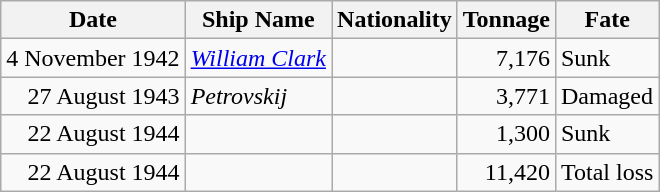<table class="wikitable sortable">
<tr>
<th>Date</th>
<th>Ship Name</th>
<th>Nationality</th>
<th>Tonnage</th>
<th>Fate</th>
</tr>
<tr>
<td align="right">4 November 1942</td>
<td align="left"><a href='#'><em>William Clark</em></a></td>
<td align="left"></td>
<td align="right">7,176</td>
<td align="left">Sunk</td>
</tr>
<tr>
<td align="right">27 August 1943</td>
<td align="left"><em>Petrovskij</em></td>
<td align="left"></td>
<td align="right">3,771</td>
<td align="left">Damaged</td>
</tr>
<tr>
<td align="right">22 August 1944</td>
<td align="left"></td>
<td align="left"></td>
<td align="right">1,300</td>
<td align="left">Sunk</td>
</tr>
<tr>
<td align="right">22 August 1944</td>
<td align="left"></td>
<td align="left"></td>
<td align="right">11,420</td>
<td align="left">Total loss</td>
</tr>
</table>
